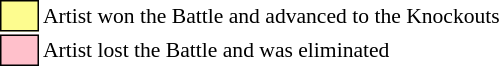<table class="toccolours" style="font-size: 90%; white-space: nowrap;">
<tr>
<td style="background:#fdfc8f; border:1px solid black;">      </td>
<td>Artist won the Battle and advanced to the Knockouts</td>
</tr>
<tr>
<td style="background:pink; border:1px solid black;">      </td>
<td>Artist lost the Battle and was eliminated</td>
</tr>
</table>
